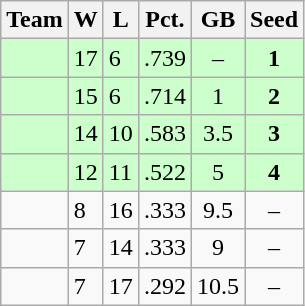<table class=wikitable>
<tr>
<th>Team</th>
<th>W</th>
<th>L</th>
<th>Pct.</th>
<th>GB</th>
<th>Seed</th>
</tr>
<tr bgcolor=#ccffcc>
<td></td>
<td>17</td>
<td>6</td>
<td>.739</td>
<td style="text-align:center;">–</td>
<td style="text-align:center;"><strong>1</strong></td>
</tr>
<tr bgcolor=#ccffcc>
<td></td>
<td>15</td>
<td>6</td>
<td>.714</td>
<td style="text-align:center;">1</td>
<td style="text-align:center;"><strong>2</strong></td>
</tr>
<tr bgcolor=#ccffcc>
<td></td>
<td>14</td>
<td>10</td>
<td>.583</td>
<td style="text-align:center;">3.5</td>
<td style="text-align:center;"><strong>3</strong></td>
</tr>
<tr bgcolor=#ccffcc>
<td></td>
<td>12</td>
<td>11</td>
<td>.522</td>
<td style="text-align:center;">5</td>
<td style="text-align:center;"><strong>4</strong></td>
</tr>
<tr>
<td></td>
<td>8</td>
<td>16</td>
<td>.333</td>
<td style="text-align:center;">9.5</td>
<td style="text-align:center;">–</td>
</tr>
<tr>
<td></td>
<td>7</td>
<td>14</td>
<td>.333</td>
<td style="text-align:center;">9</td>
<td style="text-align:center;">–</td>
</tr>
<tr>
<td></td>
<td>7</td>
<td>17</td>
<td>.292</td>
<td style="text-align:center;">10.5</td>
<td style="text-align:center;">–</td>
</tr>
</table>
